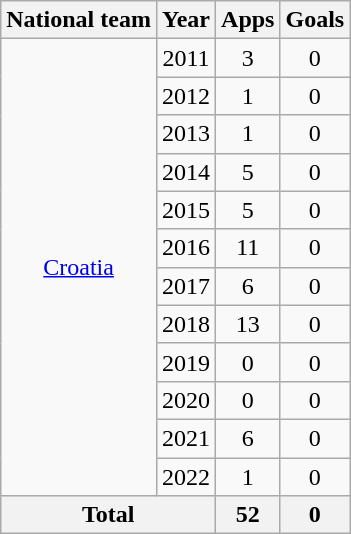<table class="wikitable" style="text-align:center">
<tr>
<th>National team</th>
<th>Year</th>
<th>Apps</th>
<th>Goals</th>
</tr>
<tr>
<td rowspan="12"><a href='#'>Croatia</a></td>
<td>2011</td>
<td>3</td>
<td>0</td>
</tr>
<tr>
<td>2012</td>
<td>1</td>
<td>0</td>
</tr>
<tr>
<td>2013</td>
<td>1</td>
<td>0</td>
</tr>
<tr>
<td>2014</td>
<td>5</td>
<td>0</td>
</tr>
<tr>
<td>2015</td>
<td>5</td>
<td>0</td>
</tr>
<tr>
<td>2016</td>
<td>11</td>
<td>0</td>
</tr>
<tr>
<td>2017</td>
<td>6</td>
<td>0</td>
</tr>
<tr>
<td>2018</td>
<td>13</td>
<td>0</td>
</tr>
<tr>
<td>2019</td>
<td>0</td>
<td>0</td>
</tr>
<tr>
<td>2020</td>
<td>0</td>
<td>0</td>
</tr>
<tr>
<td>2021</td>
<td>6</td>
<td>0</td>
</tr>
<tr>
<td>2022</td>
<td>1</td>
<td>0</td>
</tr>
<tr>
<th colspan="2">Total</th>
<th>52</th>
<th>0</th>
</tr>
</table>
